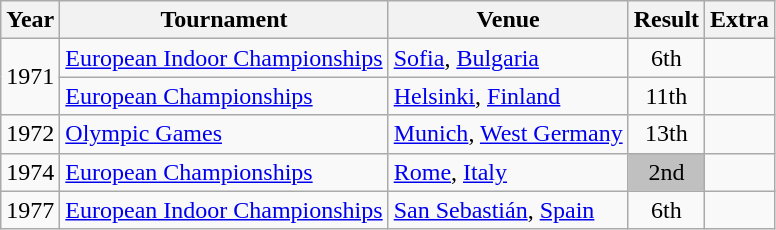<table class=wikitable>
<tr>
<th>Year</th>
<th>Tournament</th>
<th>Venue</th>
<th>Result</th>
<th>Extra</th>
</tr>
<tr>
<td rowspan=2>1971</td>
<td><a href='#'>European Indoor Championships</a></td>
<td><a href='#'>Sofia</a>, <a href='#'>Bulgaria</a></td>
<td align="center">6th</td>
<td></td>
</tr>
<tr>
<td><a href='#'>European Championships</a></td>
<td><a href='#'>Helsinki</a>, <a href='#'>Finland</a></td>
<td align="center">11th</td>
<td></td>
</tr>
<tr>
<td>1972</td>
<td><a href='#'>Olympic Games</a></td>
<td><a href='#'>Munich</a>, <a href='#'>West Germany</a></td>
<td align="center">13th</td>
<td></td>
</tr>
<tr>
<td>1974</td>
<td><a href='#'>European Championships</a></td>
<td><a href='#'>Rome</a>, <a href='#'>Italy</a></td>
<td bgcolor="silver" align="center">2nd</td>
<td></td>
</tr>
<tr>
<td>1977</td>
<td><a href='#'>European Indoor Championships</a></td>
<td><a href='#'>San Sebastián</a>, <a href='#'>Spain</a></td>
<td align="center">6th</td>
<td></td>
</tr>
</table>
